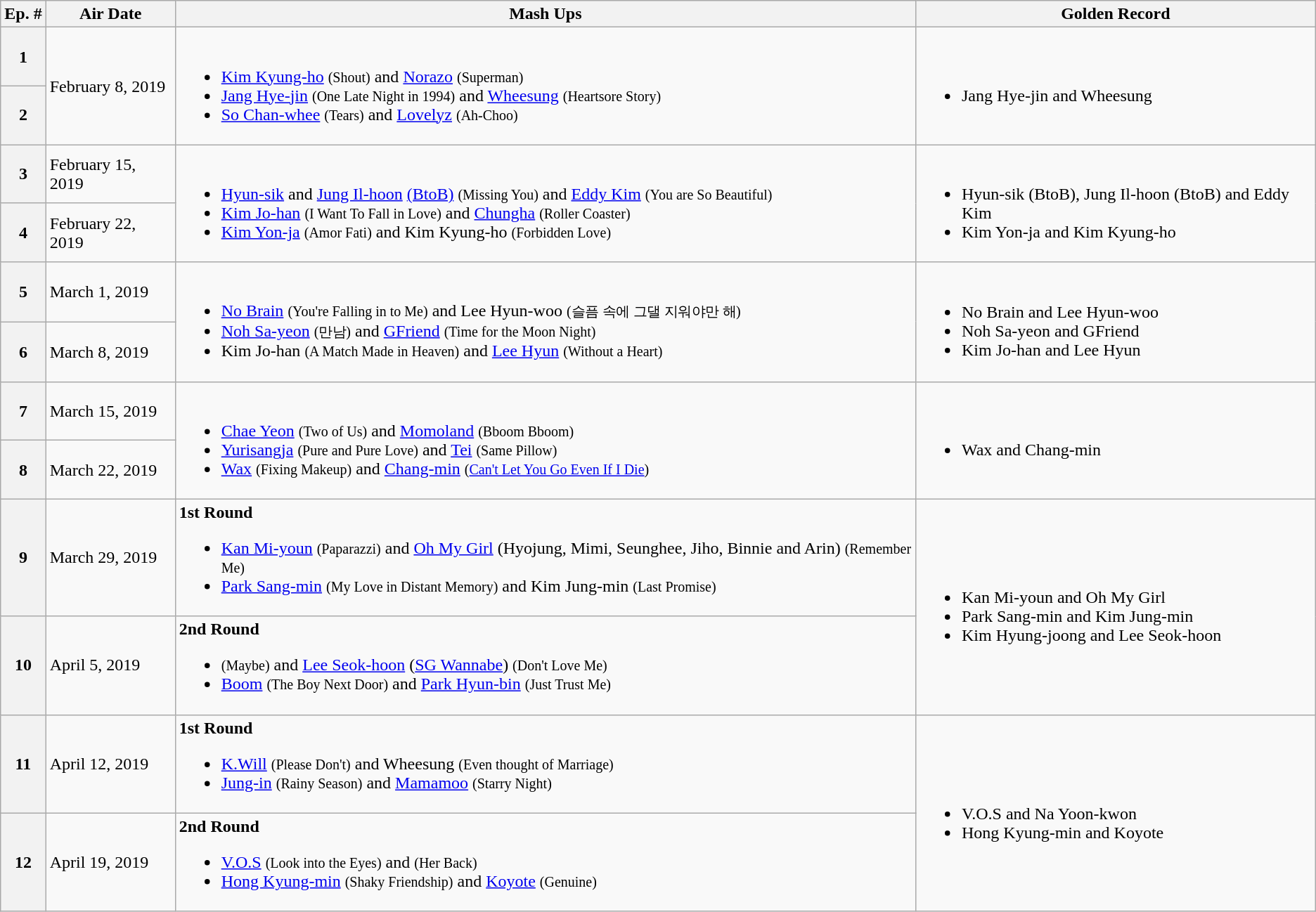<table class="wikitable">
<tr>
<th rowspan="1">Ep. #</th>
<th>Air Date</th>
<th>Mash Ups</th>
<th>Golden Record</th>
</tr>
<tr>
<th>1</th>
<td rowspan="2">February 8, 2019</td>
<td rowspan="2"><br><ul><li><a href='#'>Kim Kyung-ho</a> <small>(Shout)</small> and <a href='#'>Norazo</a> <small>(Superman)</small></li><li><a href='#'>Jang Hye-jin</a> <small>(One Late Night in 1994)</small> and <a href='#'>Wheesung</a> <small>(Heartsore Story)</small></li><li><a href='#'>So Chan-whee</a> <small>(Tears)</small> and <a href='#'>Lovelyz</a> <small>(Ah-Choo)</small></li></ul></td>
<td rowspan="2"><br><ul><li>Jang Hye-jin and Wheesung</li></ul></td>
</tr>
<tr>
<th>2</th>
</tr>
<tr>
<th>3</th>
<td>February 15, 2019</td>
<td rowspan="2"><br><ul><li><a href='#'>Hyun-sik</a> and <a href='#'>Jung Il-hoon</a> <a href='#'>(BtoB)</a> <small>(Missing You)</small> and <a href='#'>Eddy Kim</a> <small>(You are So Beautiful)</small></li><li><a href='#'>Kim Jo-han</a> <small>(I Want To Fall in Love)</small> and <a href='#'>Chungha</a> <small>(Roller Coaster)</small></li><li><a href='#'>Kim Yon-ja</a> <small>(Amor Fati)</small> and Kim Kyung-ho <small>(Forbidden Love)</small></li></ul></td>
<td rowspan="2"><br><ul><li>Hyun-sik (BtoB), Jung Il-hoon (BtoB) and Eddy Kim</li><li>Kim Yon-ja and Kim Kyung-ho</li></ul></td>
</tr>
<tr>
<th>4</th>
<td>February 22, 2019</td>
</tr>
<tr>
<th>5</th>
<td>March 1, 2019</td>
<td rowspan="2"><br><ul><li><a href='#'>No Brain</a> <small>(You're Falling in to Me)</small> and Lee Hyun-woo <small>(슬픔 속에 그댈 지워야만 해)</small></li><li><a href='#'>Noh Sa-yeon</a> <small>(만남)</small> and <a href='#'>GFriend</a> <small>(Time for the Moon Night)</small></li><li>Kim Jo-han <small>(A Match Made in Heaven)</small> and <a href='#'>Lee Hyun</a> <small>(Without a Heart)</small></li></ul></td>
<td rowspan="2"><br><ul><li>No Brain and Lee Hyun-woo</li><li>Noh Sa-yeon and GFriend</li><li>Kim Jo-han and Lee Hyun</li></ul></td>
</tr>
<tr>
<th>6</th>
<td>March 8, 2019</td>
</tr>
<tr>
<th>7</th>
<td>March 15, 2019</td>
<td rowspan="2"><br><ul><li><a href='#'>Chae Yeon</a> <small>(Two of Us)</small> and <a href='#'>Momoland</a> <small>(Bboom Bboom)</small></li><li><a href='#'>Yurisangja</a> <small>(Pure and Pure Love)</small> and <a href='#'>Tei</a> <small>(Same Pillow)</small></li><li><a href='#'>Wax</a> <small>(Fixing Makeup)</small> and <a href='#'>Chang-min</a> <small>(<a href='#'>Can't Let You Go Even If I Die</a>)</small></li></ul></td>
<td rowspan="2"><br><ul><li>Wax and Chang-min</li></ul></td>
</tr>
<tr>
<th>8</th>
<td>March 22, 2019</td>
</tr>
<tr>
<th>9</th>
<td>March 29, 2019</td>
<td><strong>1st Round</strong><br><ul><li><a href='#'>Kan Mi-youn</a> <small>(Paparazzi)</small> and <a href='#'>Oh My Girl</a> (Hyojung, Mimi, Seunghee, Jiho, Binnie and Arin) <small>(Remember Me)</small></li><li><a href='#'>Park Sang-min</a> <small>(My Love in Distant Memory)</small> and Kim Jung-min <small>(Last Promise)</small></li></ul></td>
<td rowspan="2"><br><ul><li>Kan Mi-youn and Oh My Girl</li><li>Park Sang-min and Kim Jung-min</li><li>Kim Hyung-joong and Lee Seok-hoon</li></ul></td>
</tr>
<tr>
<th>10</th>
<td>April 5, 2019</td>
<td><strong>2nd Round</strong><br><ul><li> <small>(Maybe)</small> and <a href='#'>Lee Seok-hoon</a> (<a href='#'>SG Wannabe</a>) <small>(Don't Love Me)</small></li><li><a href='#'>Boom</a> <small>(The Boy Next Door)</small> and <a href='#'>Park Hyun-bin</a> <small>(Just Trust Me)</small></li></ul></td>
</tr>
<tr>
<th>11</th>
<td>April 12, 2019</td>
<td><strong>1st Round</strong><br><ul><li><a href='#'>K.Will</a> <small>(Please Don't)</small> and Wheesung <small>(Even thought of Marriage)</small></li><li><a href='#'>Jung-in</a> <small>(Rainy Season)</small> and <a href='#'>Mamamoo</a> <small>(Starry Night)</small></li></ul></td>
<td rowspan="2"><br><ul><li>V.O.S and Na Yoon-kwon</li><li>Hong Kyung-min and Koyote</li></ul></td>
</tr>
<tr>
<th>12</th>
<td>April 19, 2019</td>
<td><strong>2nd Round</strong><br><ul><li><a href='#'>V.O.S</a> <small>(Look into the Eyes)</small> and  <small>(Her Back)</small></li><li><a href='#'>Hong Kyung-min</a> <small>(Shaky Friendship)</small> and <a href='#'>Koyote</a> <small>(Genuine)</small></li></ul></td>
</tr>
</table>
